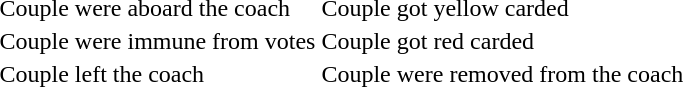<table>
<tr>
<td> Couple were aboard the coach</td>
<td> Couple got yellow carded</td>
</tr>
<tr>
<td> Couple were immune from votes</td>
<td> Couple got red carded</td>
</tr>
<tr>
<td> Couple left the coach</td>
<td> Couple were removed from the coach</td>
</tr>
</table>
